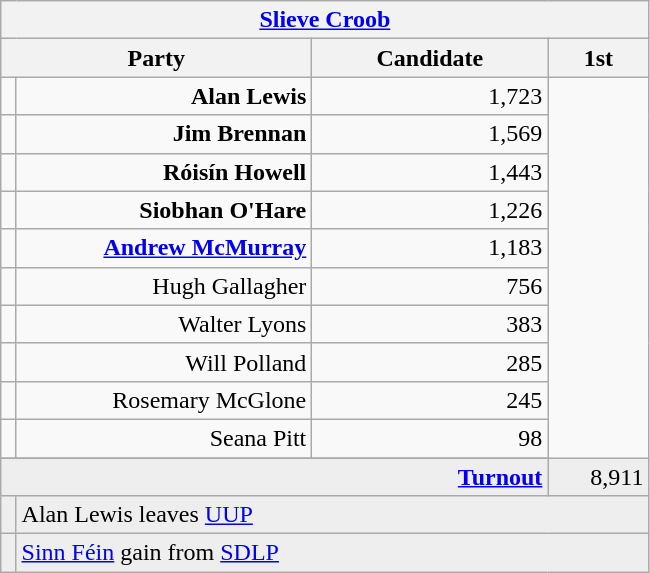<table class="wikitable">
<tr>
<th colspan="4" align="center"><a href='#'>Slieve Croob</a></th>
</tr>
<tr>
<th colspan="2" align="center" width=200>Party</th>
<th width=150>Candidate</th>
<th width=60>1st </th>
</tr>
<tr>
<td></td>
<td align="right"><strong>Alan Lewis</strong></td>
<td align="right">1,723</td>
</tr>
<tr>
<td></td>
<td align="right"><strong>Jim Brennan</strong></td>
<td align="right">1,569</td>
</tr>
<tr>
<td></td>
<td align="right"><strong>Róisín Howell</strong></td>
<td align="right">1,443</td>
</tr>
<tr>
<td></td>
<td align="right"><strong>Siobhan O'Hare</strong></td>
<td align="right">1,226</td>
</tr>
<tr>
<td></td>
<td align="right"><strong><a href='#'>Andrew McMurray</a></strong></td>
<td align="right">1,183</td>
</tr>
<tr>
<td></td>
<td align="right">Hugh Gallagher</td>
<td align="right">756</td>
</tr>
<tr>
<td></td>
<td align="right">Walter Lyons</td>
<td align="right">383</td>
</tr>
<tr>
<td></td>
<td align="right">Will Polland</td>
<td align="right">285</td>
</tr>
<tr>
<td></td>
<td align="right">Rosemary McGlone</td>
<td align="right">245</td>
</tr>
<tr>
<td></td>
<td align="right">Seana Pitt</td>
<td align="right">98</td>
</tr>
<tr>
</tr>
<tr bgcolor="EEEEEE">
<td colspan=3 align="right"><strong><a href='#'>Turnout</a></strong></td>
<td align="right">8,911</td>
</tr>
<tr bgcolor="EEEEEE">
<td bgcolor=></td>
<td colspan=4 bgcolor="EEEEEE">Alan Lewis leaves <a href='#'>UUP</a></td>
</tr>
<tr bgcolor="EEEEEE">
<td bgcolor=></td>
<td colspan=4 bgcolor="EEEEEE"><a href='#'>Sinn Féin</a> gain from <a href='#'>SDLP</a></td>
</tr>
</table>
